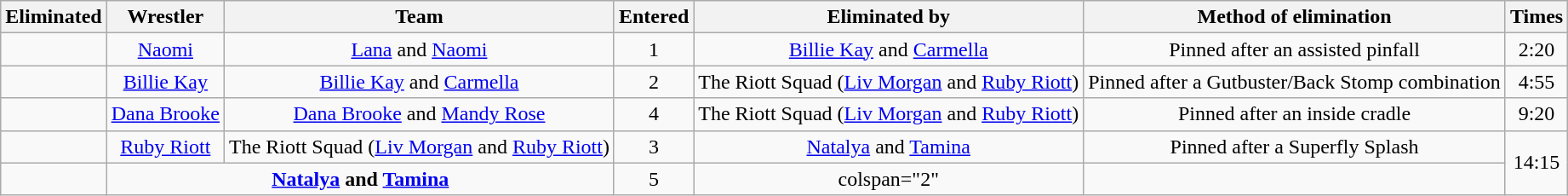<table class="wikitable sortable" style="text-align:center;">
<tr>
<th>Eliminated</th>
<th>Wrestler</th>
<th>Team</th>
<th>Entered</th>
<th>Eliminated by</th>
<th>Method of elimination</th>
<th>Times</th>
</tr>
<tr>
<td></td>
<td><a href='#'>Naomi</a></td>
<td><a href='#'>Lana</a> and <a href='#'>Naomi</a></td>
<td>1</td>
<td><a href='#'>Billie Kay</a> and <a href='#'>Carmella</a></td>
<td>Pinned after an assisted pinfall</td>
<td>2:20</td>
</tr>
<tr>
<td></td>
<td><a href='#'>Billie Kay</a></td>
<td><a href='#'>Billie Kay</a> and <a href='#'>Carmella</a></td>
<td>2</td>
<td>The Riott Squad (<a href='#'>Liv Morgan</a> and <a href='#'>Ruby Riott</a>)</td>
<td>Pinned after a Gutbuster/Back Stomp combination</td>
<td>4:55</td>
</tr>
<tr>
<td></td>
<td><a href='#'>Dana Brooke</a></td>
<td><a href='#'>Dana Brooke</a> and <a href='#'>Mandy Rose</a></td>
<td>4</td>
<td>The Riott Squad (<a href='#'>Liv Morgan</a> and <a href='#'>Ruby Riott</a>)</td>
<td>Pinned after an inside cradle</td>
<td>9:20</td>
</tr>
<tr>
<td></td>
<td><a href='#'>Ruby Riott</a></td>
<td>The Riott Squad (<a href='#'>Liv Morgan</a> and <a href='#'>Ruby Riott</a>)</td>
<td>3</td>
<td><a href='#'>Natalya</a> and <a href='#'>Tamina</a></td>
<td>Pinned after a Superfly Splash</td>
<td rowspan=2>14:15</td>
</tr>
<tr>
<td><strong></strong></td>
<td colspan="2"><strong><a href='#'>Natalya</a> and <a href='#'>Tamina</a></strong></td>
<td>5</td>
<td>colspan="2" </td>
</tr>
</table>
